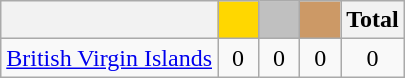<table class="wikitable">
<tr>
<th></th>
<th style="background-color:gold">        </th>
<th style="background-color:silver">      </th>
<th style="background-color:#CC9966">      </th>
<th>Total</th>
</tr>
<tr align="center">
<td> <a href='#'>British Virgin Islands</a></td>
<td>0</td>
<td>0</td>
<td>0</td>
<td>0</td>
</tr>
</table>
